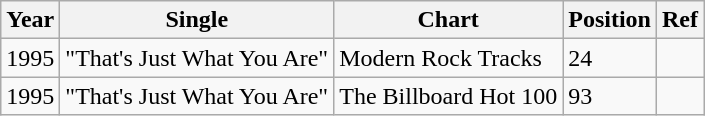<table class="wikitable sortable plainrowheaders">
<tr>
<th align="left">Year</th>
<th align="left">Single</th>
<th align="left">Chart</th>
<th align="left">Position</th>
<th align="left">Ref</th>
</tr>
<tr>
<td align="left">1995</td>
<td align="left">"That's Just What You Are"</td>
<td align="left">Modern Rock Tracks</td>
<td align="left">24</td>
<td align="left"></td>
</tr>
<tr>
<td align="left">1995</td>
<td align="left">"That's Just What You Are"</td>
<td align="left">The Billboard Hot 100</td>
<td align="left">93</td>
<td align="left"></td>
</tr>
</table>
